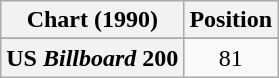<table class="wikitable plainrowheaders" style="text-align:center">
<tr>
<th scope="col">Chart (1990)</th>
<th scope="col">Position</th>
</tr>
<tr>
</tr>
<tr>
<th scope="row">US <em>Billboard</em> 200</th>
<td>81</td>
</tr>
</table>
